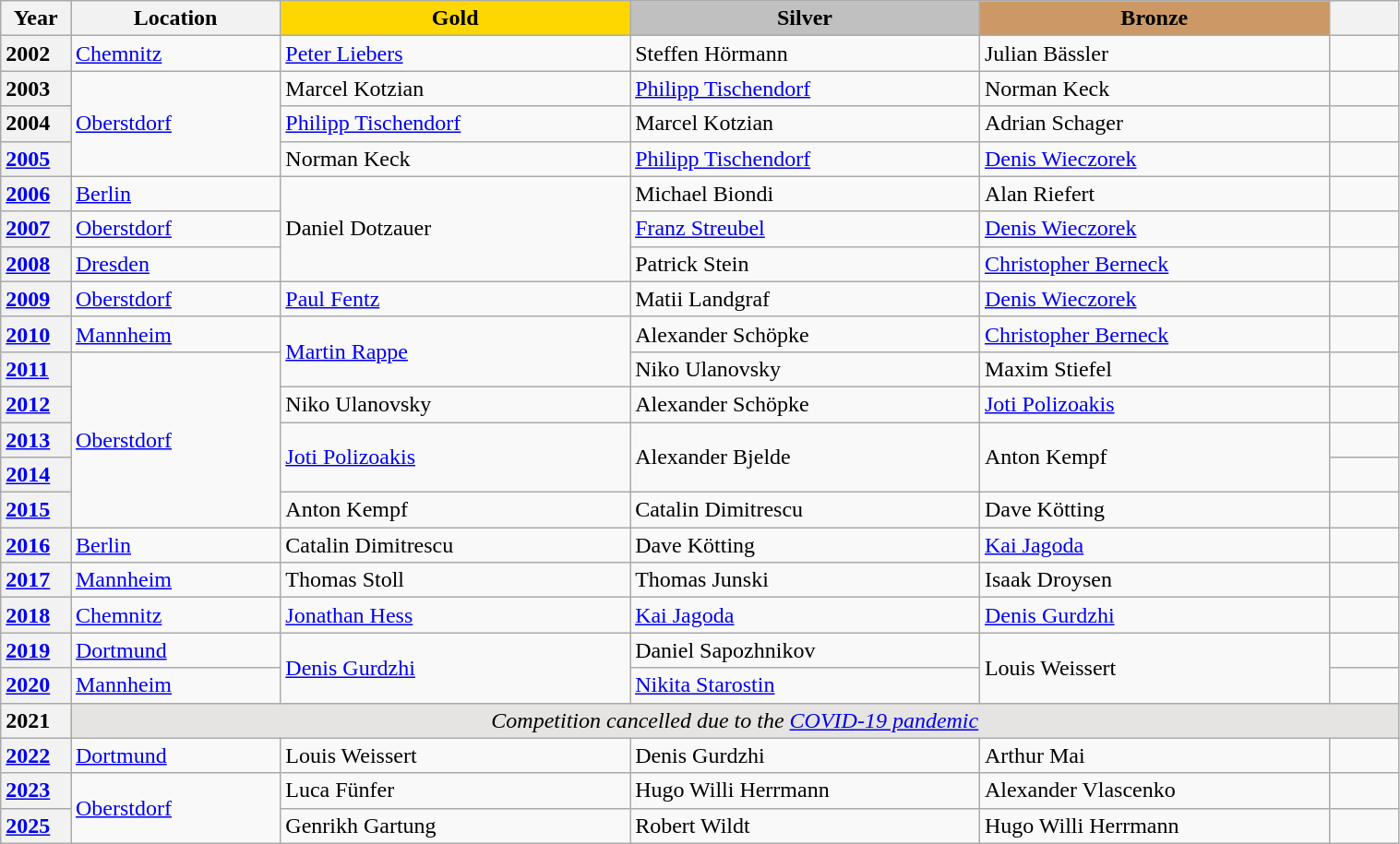<table class="wikitable unsortable" style="text-align:left; width:80%">
<tr>
<th scope="col" style="text-align:center; width:5%">Year</th>
<th scope="col" style="text-align:center; width:15%">Location</th>
<td scope="col" style="text-align:center; width:25%; background:gold"><strong>Gold</strong></td>
<td scope="col" style="text-align:center; width:25%; background:silver"><strong>Silver</strong></td>
<td scope="col" style="text-align:center; width:25%; background:#c96"><strong>Bronze</strong></td>
<th scope="col" style="text-align:center; width:5%"></th>
</tr>
<tr>
<th scope="row" style="text-align:left">2002</th>
<td><a href='#'>Chemnitz</a></td>
<td><a href='#'>Peter Liebers</a></td>
<td>Steffen Hörmann</td>
<td>Julian Bässler</td>
<td></td>
</tr>
<tr>
<th scope="row" style="text-align:left">2003</th>
<td rowspan="3"><a href='#'>Oberstdorf</a></td>
<td>Marcel Kotzian</td>
<td><a href='#'>Philipp Tischendorf</a></td>
<td>Norman Keck</td>
<td></td>
</tr>
<tr>
<th scope="row" style="text-align:left">2004</th>
<td><a href='#'>Philipp Tischendorf</a></td>
<td>Marcel Kotzian</td>
<td>Adrian Schager</td>
<td></td>
</tr>
<tr>
<th scope="row" style="text-align:left"><a href='#'>2005</a></th>
<td>Norman Keck</td>
<td><a href='#'>Philipp Tischendorf</a></td>
<td><a href='#'>Denis Wieczorek</a></td>
<td></td>
</tr>
<tr>
<th scope="row" style="text-align:left"><a href='#'>2006</a></th>
<td><a href='#'>Berlin</a></td>
<td rowspan="3">Daniel Dotzauer</td>
<td>Michael Biondi</td>
<td>Alan Riefert</td>
<td></td>
</tr>
<tr>
<th scope="row" style="text-align:left"><a href='#'>2007</a></th>
<td><a href='#'>Oberstdorf</a></td>
<td><a href='#'>Franz Streubel</a></td>
<td><a href='#'>Denis Wieczorek</a></td>
<td></td>
</tr>
<tr>
<th scope="row" style="text-align:left"><a href='#'>2008</a></th>
<td><a href='#'>Dresden</a></td>
<td>Patrick Stein</td>
<td><a href='#'>Christopher Berneck</a></td>
<td></td>
</tr>
<tr>
<th scope="row" style="text-align:left"><a href='#'>2009</a></th>
<td><a href='#'>Oberstdorf</a></td>
<td><a href='#'>Paul Fentz</a></td>
<td>Matii Landgraf</td>
<td><a href='#'>Denis Wieczorek</a></td>
<td></td>
</tr>
<tr>
<th scope="row" style="text-align:left"><a href='#'>2010</a></th>
<td><a href='#'>Mannheim</a></td>
<td rowspan="2"><a href='#'>Martin Rappe</a></td>
<td>Alexander Schöpke</td>
<td><a href='#'>Christopher Berneck</a></td>
<td></td>
</tr>
<tr>
<th scope="row" style="text-align:left"><a href='#'>2011</a></th>
<td rowspan="5"><a href='#'>Oberstdorf</a></td>
<td>Niko Ulanovsky</td>
<td>Maxim Stiefel</td>
<td></td>
</tr>
<tr>
<th scope="row" style="text-align:left"><a href='#'>2012</a></th>
<td>Niko Ulanovsky</td>
<td>Alexander Schöpke</td>
<td><a href='#'>Joti Polizoakis</a></td>
<td></td>
</tr>
<tr>
<th scope="row" style="text-align:left"><a href='#'>2013</a></th>
<td rowspan="2"><a href='#'>Joti Polizoakis</a></td>
<td rowspan="2">Alexander Bjelde</td>
<td rowspan="2">Anton Kempf</td>
<td></td>
</tr>
<tr>
<th scope="row" style="text-align:left"><a href='#'>2014</a></th>
<td></td>
</tr>
<tr>
<th scope="row" style="text-align:left"><a href='#'>2015</a></th>
<td>Anton Kempf</td>
<td>Catalin Dimitrescu</td>
<td>Dave Kötting</td>
<td></td>
</tr>
<tr>
<th scope="row" style="text-align:left"><a href='#'>2016</a></th>
<td><a href='#'>Berlin</a></td>
<td>Catalin Dimitrescu</td>
<td>Dave Kötting</td>
<td><a href='#'>Kai Jagoda</a></td>
<td></td>
</tr>
<tr>
<th scope="row" style="text-align:left"><a href='#'>2017</a></th>
<td><a href='#'>Mannheim</a></td>
<td>Thomas Stoll</td>
<td>Thomas Junski</td>
<td>Isaak Droysen</td>
<td></td>
</tr>
<tr>
<th scope="row" style="text-align:left"><a href='#'>2018</a></th>
<td><a href='#'>Chemnitz</a></td>
<td><a href='#'>Jonathan Hess</a></td>
<td><a href='#'>Kai Jagoda</a></td>
<td><a href='#'>Denis Gurdzhi</a></td>
<td></td>
</tr>
<tr>
<th scope="row" style="text-align:left"><a href='#'>2019</a></th>
<td><a href='#'>Dortmund</a></td>
<td rowspan="2"><a href='#'>Denis Gurdzhi</a></td>
<td>Daniel Sapozhnikov</td>
<td rowspan="2">Louis Weissert</td>
<td></td>
</tr>
<tr>
<th scope="row" style="text-align:left"><a href='#'>2020</a></th>
<td><a href='#'>Mannheim</a></td>
<td><a href='#'>Nikita Starostin</a></td>
<td></td>
</tr>
<tr>
<th scope="row" style="text-align:left">2021</th>
<td colspan="5" bgcolor="e5e4e2" align="center"><em>Competition cancelled due to the <a href='#'>COVID-19 pandemic</a></em></td>
</tr>
<tr>
<th scope="row" style="text-align:left"><a href='#'>2022</a></th>
<td><a href='#'>Dortmund</a></td>
<td>Louis Weissert</td>
<td>Denis Gurdzhi</td>
<td>Arthur Mai</td>
<td></td>
</tr>
<tr>
<th scope="row" style="text-align:left"><a href='#'>2023</a></th>
<td rowspan="2"><a href='#'>Oberstdorf</a></td>
<td>Luca Fünfer</td>
<td>Hugo Willi Herrmann</td>
<td>Alexander Vlascenko</td>
<td></td>
</tr>
<tr>
<th scope="row" style="text-align:left"><a href='#'>2025</a></th>
<td>Genrikh Gartung</td>
<td>Robert Wildt</td>
<td>Hugo Willi Herrmann</td>
<td></td>
</tr>
</table>
